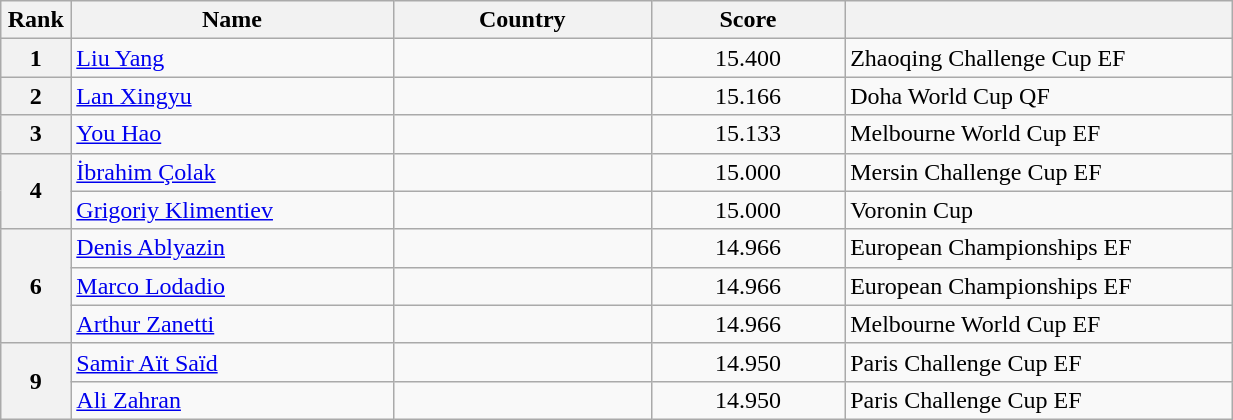<table style="width:65%;" class="wikitable sortable">
<tr>
<th style="text-align:center; width:5%;">Rank</th>
<th style="text-align:center; width:25%;">Name</th>
<th style="text-align:center; width:20%;">Country</th>
<th style="text-align:center; width:15%;">Score</th>
<th style="text-align:center; width:30%;"></th>
</tr>
<tr>
<th>1</th>
<td><a href='#'>Liu Yang</a></td>
<td></td>
<td align="center">15.400</td>
<td>Zhaoqing Challenge Cup EF</td>
</tr>
<tr>
<th>2</th>
<td><a href='#'>Lan Xingyu</a></td>
<td></td>
<td align="center">15.166</td>
<td>Doha World Cup QF</td>
</tr>
<tr>
<th>3</th>
<td><a href='#'>You Hao</a></td>
<td></td>
<td align="center">15.133</td>
<td>Melbourne World Cup EF</td>
</tr>
<tr>
<th rowspan="2">4</th>
<td><a href='#'>İbrahim Çolak</a></td>
<td></td>
<td align="center">15.000</td>
<td>Mersin Challenge Cup EF</td>
</tr>
<tr>
<td><a href='#'>Grigoriy Klimentiev</a></td>
<td></td>
<td align="center">15.000</td>
<td>Voronin Cup</td>
</tr>
<tr>
<th rowspan="3">6</th>
<td><a href='#'>Denis Ablyazin</a></td>
<td></td>
<td align="center">14.966</td>
<td>European Championships EF</td>
</tr>
<tr>
<td><a href='#'>Marco Lodadio</a></td>
<td></td>
<td align="center">14.966</td>
<td>European Championships EF</td>
</tr>
<tr>
<td><a href='#'>Arthur Zanetti</a></td>
<td></td>
<td align="center">14.966</td>
<td>Melbourne World Cup EF</td>
</tr>
<tr>
<th rowspan="2">9</th>
<td><a href='#'>Samir Aït Saïd</a></td>
<td></td>
<td align="center">14.950</td>
<td>Paris Challenge Cup EF</td>
</tr>
<tr>
<td><a href='#'>Ali Zahran</a></td>
<td></td>
<td align="center">14.950</td>
<td>Paris Challenge Cup EF</td>
</tr>
</table>
